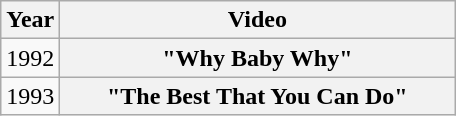<table class="wikitable plainrowheaders">
<tr>
<th>Year</th>
<th style="width:16em;">Video</th>
</tr>
<tr>
<td>1992</td>
<th scope="row">"Why Baby Why"</th>
</tr>
<tr>
<td>1993</td>
<th scope="row">"The Best That You Can Do"</th>
</tr>
</table>
